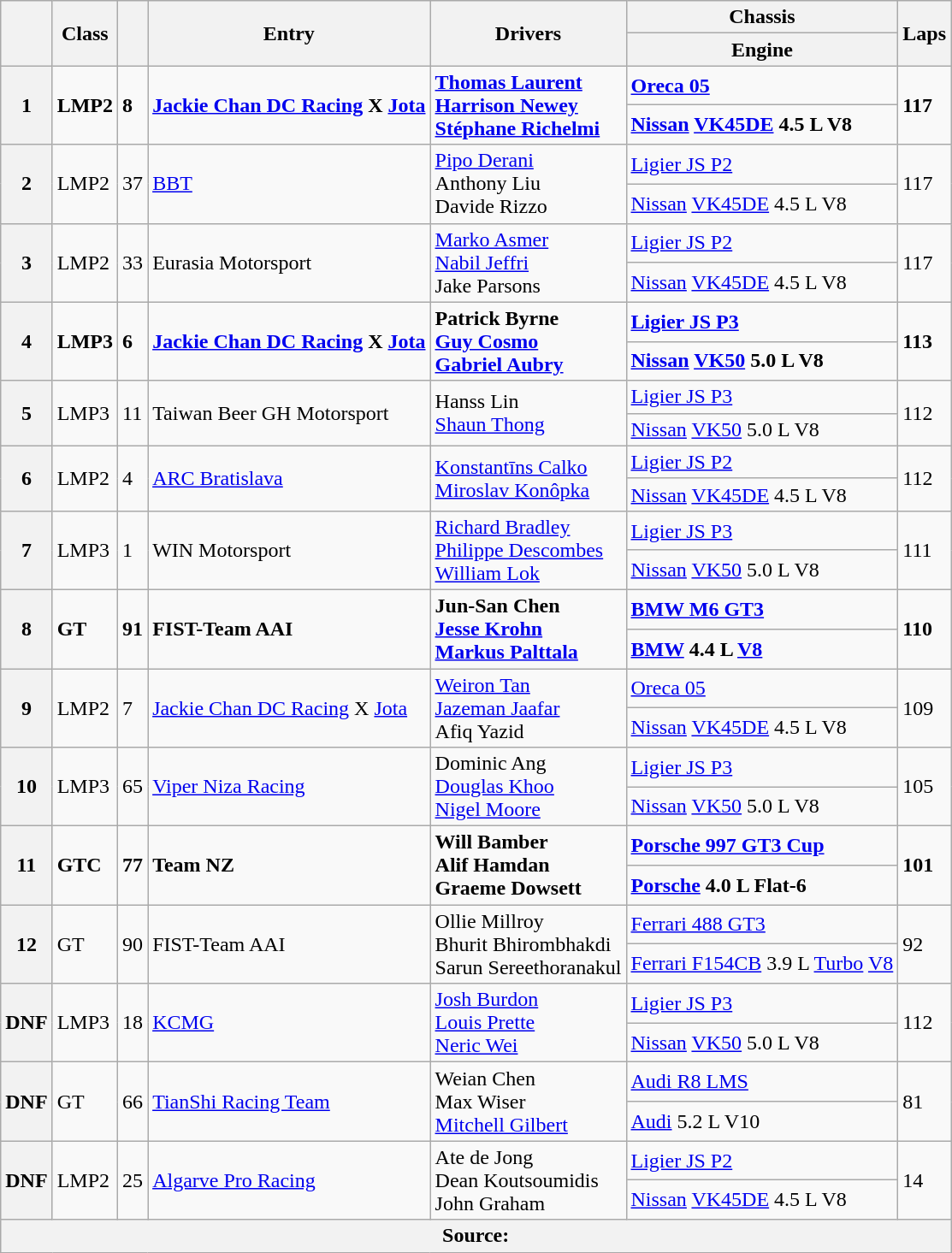<table class="wikitable">
<tr>
<th rowspan="2"></th>
<th rowspan="2">Class</th>
<th rowspan="2"></th>
<th rowspan="2">Entry</th>
<th rowspan="2">Drivers</th>
<th>Chassis</th>
<th rowspan="2">Laps</th>
</tr>
<tr>
<th>Engine</th>
</tr>
<tr>
<th rowspan="2">1</th>
<td rowspan="2"><strong>LMP2</strong></td>
<td rowspan="2"><strong>8</strong></td>
<td rowspan="2"><strong> <a href='#'>Jackie Chan DC Racing</a> X <a href='#'>Jota</a></strong></td>
<td rowspan="2"><strong> <a href='#'>Thomas Laurent</a><br> <a href='#'>Harrison Newey</a><br> <a href='#'>Stéphane Richelmi</a></strong></td>
<td><strong><a href='#'>Oreca 05</a></strong></td>
<td rowspan="2"><strong>117</strong></td>
</tr>
<tr>
<td><strong><a href='#'>Nissan</a> <a href='#'>VK45DE</a> 4.5 L V8</strong></td>
</tr>
<tr>
<th rowspan="2">2</th>
<td rowspan="2">LMP2</td>
<td rowspan="2">37</td>
<td rowspan="2"> <a href='#'>BBT</a></td>
<td rowspan="2"> <a href='#'>Pipo Derani</a><br> Anthony Liu<br> Davide Rizzo</td>
<td><a href='#'>Ligier JS P2</a></td>
<td rowspan="2">117</td>
</tr>
<tr>
<td><a href='#'>Nissan</a> <a href='#'>VK45DE</a> 4.5 L V8</td>
</tr>
<tr>
<th rowspan="2">3</th>
<td rowspan="2">LMP2</td>
<td rowspan="2">33</td>
<td rowspan="2"> Eurasia Motorsport</td>
<td rowspan="2"> <a href='#'>Marko Asmer</a><br> <a href='#'>Nabil Jeffri</a><br> Jake Parsons</td>
<td><a href='#'>Ligier JS P2</a></td>
<td rowspan="2">117</td>
</tr>
<tr>
<td><a href='#'>Nissan</a> <a href='#'>VK45DE</a> 4.5 L V8</td>
</tr>
<tr>
<th rowspan="2">4</th>
<td rowspan="2"><strong>LMP3</strong></td>
<td rowspan="2"><strong>6</strong></td>
<td rowspan="2"><strong> <a href='#'>Jackie Chan DC Racing</a> X <a href='#'>Jota</a></strong></td>
<td rowspan="2"><strong> Patrick Byrne<br> <a href='#'>Guy Cosmo</a></strong><br><strong> <a href='#'>Gabriel Aubry</a></strong></td>
<td><strong><a href='#'>Ligier JS P3</a></strong></td>
<td rowspan="2"><strong>113</strong></td>
</tr>
<tr>
<td><strong><a href='#'>Nissan</a> <a href='#'>VK50</a> 5.0 L V8</strong></td>
</tr>
<tr>
<th rowspan="2">5</th>
<td rowspan="2">LMP3</td>
<td rowspan="2">11</td>
<td rowspan="2"> Taiwan Beer GH Motorsport</td>
<td rowspan="2"> Hanss Lin<br> <a href='#'>Shaun Thong</a></td>
<td><a href='#'>Ligier JS P3</a></td>
<td rowspan="2">112</td>
</tr>
<tr>
<td><a href='#'>Nissan</a> <a href='#'>VK50</a> 5.0 L V8</td>
</tr>
<tr>
<th rowspan="2">6</th>
<td rowspan="2">LMP2</td>
<td rowspan="2">4</td>
<td rowspan="2"> <a href='#'>ARC Bratislava</a></td>
<td rowspan="2"> <a href='#'>Konstantīns Calko</a><br> <a href='#'>Miroslav Konôpka</a></td>
<td><a href='#'>Ligier JS P2</a></td>
<td rowspan="2">112</td>
</tr>
<tr>
<td><a href='#'>Nissan</a> <a href='#'>VK45DE</a> 4.5 L V8</td>
</tr>
<tr>
<th rowspan="2">7</th>
<td rowspan="2">LMP3</td>
<td rowspan="2">1</td>
<td rowspan="2"> WIN Motorsport</td>
<td rowspan="2"> <a href='#'>Richard Bradley</a><br> <a href='#'>Philippe Descombes</a><br> <a href='#'>William Lok</a></td>
<td><a href='#'>Ligier JS P3</a></td>
<td rowspan="2">111</td>
</tr>
<tr>
<td><a href='#'>Nissan</a> <a href='#'>VK50</a> 5.0 L V8</td>
</tr>
<tr>
<th rowspan="2">8</th>
<td rowspan="2"><strong>GT</strong></td>
<td rowspan="2"><strong>91</strong></td>
<td rowspan="2"><strong> FIST-Team AAI</strong></td>
<td rowspan="2"><strong> Jun-San Chen<br> <a href='#'>Jesse Krohn</a><br> <a href='#'>Markus Palttala</a></strong></td>
<td><a href='#'><strong>BMW M6 GT3</strong></a></td>
<td rowspan="2"><strong>110</strong></td>
</tr>
<tr>
<td><strong><a href='#'>BMW</a> 4.4 L <a href='#'>V8</a></strong></td>
</tr>
<tr>
<th rowspan="2">9</th>
<td rowspan="2">LMP2</td>
<td rowspan="2">7</td>
<td rowspan="2"> <a href='#'>Jackie Chan DC Racing</a> X <a href='#'>Jota</a></td>
<td rowspan="2"> <a href='#'>Weiron Tan</a><br> <a href='#'>Jazeman Jaafar</a><br> Afiq Yazid</td>
<td><a href='#'>Oreca 05</a></td>
<td rowspan="2">109</td>
</tr>
<tr>
<td><a href='#'>Nissan</a> <a href='#'>VK45DE</a> 4.5 L V8</td>
</tr>
<tr>
<th rowspan="2">10</th>
<td rowspan="2">LMP3</td>
<td rowspan="2">65</td>
<td rowspan="2"> <a href='#'>Viper Niza Racing</a></td>
<td rowspan="2"> Dominic Ang<br> <a href='#'>Douglas Khoo</a><br> <a href='#'>Nigel Moore</a></td>
<td><a href='#'>Ligier JS P3</a></td>
<td rowspan="2">105</td>
</tr>
<tr>
<td><a href='#'>Nissan</a> <a href='#'>VK50</a> 5.0 L V8</td>
</tr>
<tr>
<th rowspan="2">11</th>
<td rowspan="2"><strong>GTC</strong></td>
<td rowspan="2"><strong>77</strong></td>
<td rowspan="2"><strong> Team NZ</strong></td>
<td rowspan="2"><strong> Will Bamber</strong><br><strong> Alif Hamdan</strong><br><strong> Graeme Dowsett</strong></td>
<td><a href='#'><strong>Porsche 997 GT3 Cup</strong></a></td>
<td rowspan="2"><strong>101</strong></td>
</tr>
<tr>
<td><strong><a href='#'>Porsche</a> 4.0 L Flat-6</strong></td>
</tr>
<tr>
<th rowspan="2">12</th>
<td rowspan="2">GT</td>
<td rowspan="2">90</td>
<td rowspan="2"> FIST-Team AAI</td>
<td rowspan="2"> Ollie Millroy<br> Bhurit Bhirombhakdi<br> Sarun Sereethoranakul</td>
<td><a href='#'>Ferrari 488 GT3</a></td>
<td rowspan="2">92</td>
</tr>
<tr>
<td><a href='#'>Ferrari F154CB</a> 3.9 L <a href='#'>Turbo</a> <a href='#'>V8</a></td>
</tr>
<tr>
<th rowspan="2">DNF</th>
<td rowspan="2">LMP3</td>
<td rowspan="2">18</td>
<td rowspan="2"> <a href='#'>KCMG</a></td>
<td rowspan="2"> <a href='#'>Josh Burdon</a><br> <a href='#'>Louis Prette</a><br> <a href='#'>Neric Wei</a></td>
<td><a href='#'>Ligier JS P3</a></td>
<td rowspan="2">112</td>
</tr>
<tr>
<td><a href='#'>Nissan</a> <a href='#'>VK50</a> 5.0 L V8</td>
</tr>
<tr>
<th rowspan="2">DNF</th>
<td rowspan="2">GT</td>
<td rowspan="2">66</td>
<td rowspan="2"> <a href='#'>TianShi Racing Team</a></td>
<td rowspan="2"> Weian Chen<br> Max Wiser<br> <a href='#'>Mitchell Gilbert</a></td>
<td><a href='#'>Audi R8 LMS</a></td>
<td rowspan="2">81</td>
</tr>
<tr>
<td><a href='#'>Audi</a> 5.2 L V10</td>
</tr>
<tr>
<th rowspan="2">DNF</th>
<td rowspan="2">LMP2</td>
<td rowspan="2">25</td>
<td rowspan="2"> <a href='#'>Algarve Pro Racing</a></td>
<td rowspan="2"> Ate de Jong<br> Dean Koutsoumidis<br> John Graham</td>
<td><a href='#'>Ligier JS P2</a></td>
<td rowspan="2">14</td>
</tr>
<tr>
<td><a href='#'>Nissan</a> <a href='#'>VK45DE</a> 4.5 L V8</td>
</tr>
<tr>
<th colspan="7">Source:</th>
</tr>
</table>
